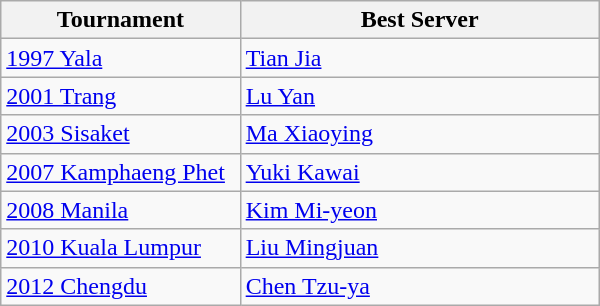<table class=wikitable style="width: 400px;">
<tr>
<th style="width: 40%;">Tournament</th>
<th style="width: 60%;">Best Server</th>
</tr>
<tr>
<td><a href='#'>1997 Yala</a></td>
<td> <a href='#'>Tian Jia</a></td>
</tr>
<tr>
<td><a href='#'>2001 Trang</a></td>
<td> <a href='#'>Lu Yan</a></td>
</tr>
<tr>
<td><a href='#'>2003 Sisaket</a></td>
<td> <a href='#'>Ma Xiaoying</a></td>
</tr>
<tr>
<td><a href='#'>2007 Kamphaeng Phet</a></td>
<td> <a href='#'>Yuki Kawai</a></td>
</tr>
<tr>
<td><a href='#'>2008 Manila</a></td>
<td> <a href='#'>Kim Mi-yeon</a></td>
</tr>
<tr>
<td><a href='#'>2010 Kuala Lumpur</a></td>
<td> <a href='#'>Liu Mingjuan</a></td>
</tr>
<tr>
<td><a href='#'>2012 Chengdu</a></td>
<td> <a href='#'>Chen Tzu-ya</a></td>
</tr>
</table>
